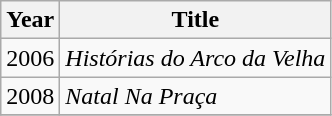<table class="wikitable">
<tr>
<th>Year</th>
<th>Title</th>
</tr>
<tr>
<td>2006</td>
<td><em>Histórias do Arco da Velha</em></td>
</tr>
<tr>
<td>2008</td>
<td><em>Natal Na Praça</em></td>
</tr>
<tr>
</tr>
</table>
